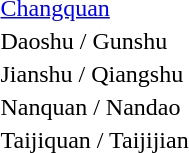<table>
<tr>
<td><a href='#'>Changquan</a></td>
<td></td>
<td></td>
<td></td>
</tr>
<tr>
<td>Daoshu / Gunshu</td>
<td></td>
<td></td>
<td></td>
</tr>
<tr>
<td>Jianshu / Qiangshu</td>
<td></td>
<td></td>
<td></td>
</tr>
<tr>
<td>Nanquan / Nandao</td>
<td></td>
<td></td>
<td></td>
</tr>
<tr>
<td>Taijiquan / Taijijian</td>
<td></td>
<td></td>
<td></td>
</tr>
</table>
